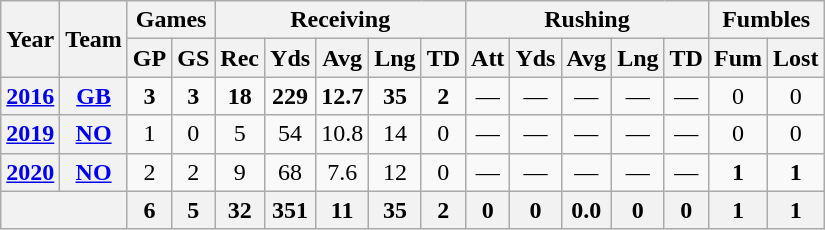<table class="wikitable" style="text-align:center;">
<tr>
<th rowspan="2">Year</th>
<th rowspan="2">Team</th>
<th colspan="2">Games</th>
<th colspan="5">Receiving</th>
<th colspan="5">Rushing</th>
<th colspan="2">Fumbles</th>
</tr>
<tr>
<th>GP</th>
<th>GS</th>
<th>Rec</th>
<th>Yds</th>
<th>Avg</th>
<th>Lng</th>
<th>TD</th>
<th>Att</th>
<th>Yds</th>
<th>Avg</th>
<th>Lng</th>
<th>TD</th>
<th>Fum</th>
<th>Lost</th>
</tr>
<tr>
<th><a href='#'>2016</a></th>
<th><a href='#'>GB</a></th>
<td><strong>3</strong></td>
<td><strong>3</strong></td>
<td><strong>18</strong></td>
<td><strong>229</strong></td>
<td><strong>12.7</strong></td>
<td><strong>35</strong></td>
<td><strong>2</strong></td>
<td>—</td>
<td>—</td>
<td>—</td>
<td>—</td>
<td>—</td>
<td>0</td>
<td>0</td>
</tr>
<tr>
<th><a href='#'>2019</a></th>
<th><a href='#'>NO</a></th>
<td>1</td>
<td>0</td>
<td>5</td>
<td>54</td>
<td>10.8</td>
<td>14</td>
<td>0</td>
<td>—</td>
<td>—</td>
<td>—</td>
<td>—</td>
<td>—</td>
<td>0</td>
<td>0</td>
</tr>
<tr>
<th><a href='#'>2020</a></th>
<th><a href='#'>NO</a></th>
<td>2</td>
<td>2</td>
<td>9</td>
<td>68</td>
<td>7.6</td>
<td>12</td>
<td>0</td>
<td>—</td>
<td>—</td>
<td>—</td>
<td>—</td>
<td>—</td>
<td><strong>1</strong></td>
<td><strong>1</strong></td>
</tr>
<tr>
<th colspan="2"></th>
<th>6</th>
<th>5</th>
<th>32</th>
<th>351</th>
<th>11</th>
<th>35</th>
<th>2</th>
<th>0</th>
<th>0</th>
<th>0.0</th>
<th>0</th>
<th>0</th>
<th>1</th>
<th>1</th>
</tr>
</table>
